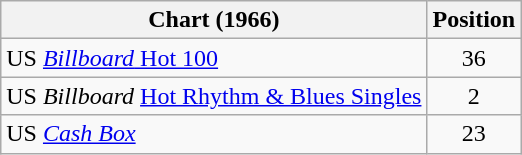<table class="wikitable sortable">
<tr>
<th>Chart (1966)</th>
<th>Position</th>
</tr>
<tr>
<td>US <a href='#'><em>Billboard</em> Hot 100</a></td>
<td align="center">36</td>
</tr>
<tr>
<td>US <em>Billboard</em> <a href='#'>Hot Rhythm & Blues Singles</a></td>
<td align="center">2</td>
</tr>
<tr>
<td>US <em><a href='#'>Cash Box</a></em></td>
<td align="center">23</td>
</tr>
</table>
